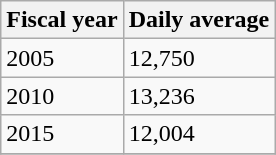<table class="wikitable">
<tr>
<th>Fiscal year</th>
<th>Daily average</th>
</tr>
<tr>
<td>2005</td>
<td>12,750</td>
</tr>
<tr>
<td>2010</td>
<td>13,236</td>
</tr>
<tr>
<td>2015</td>
<td>12,004</td>
</tr>
<tr>
</tr>
</table>
